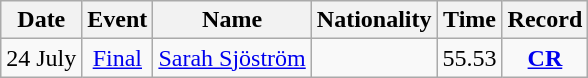<table class="wikitable" style=text-align:center>
<tr>
<th>Date</th>
<th>Event</th>
<th>Name</th>
<th>Nationality</th>
<th>Time</th>
<th>Record</th>
</tr>
<tr>
<td>24 July</td>
<td><a href='#'>Final</a></td>
<td align=left><a href='#'>Sarah Sjöström</a></td>
<td align=left></td>
<td>55.53</td>
<td><strong><a href='#'>CR</a></strong></td>
</tr>
</table>
